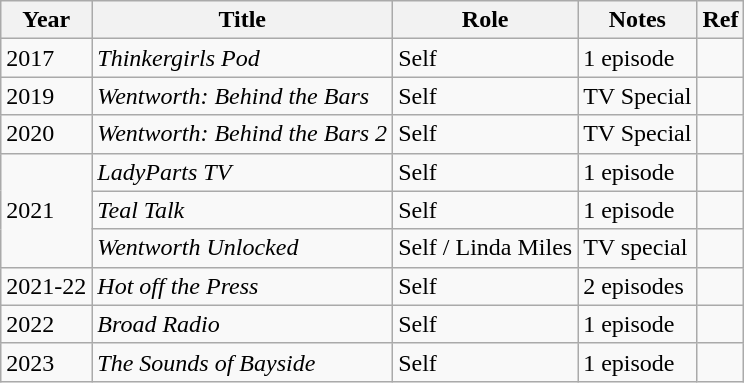<table class="wikitable sortable">
<tr>
<th>Year</th>
<th>Title</th>
<th>Role</th>
<th class="unsortable">Notes</th>
<th>Ref</th>
</tr>
<tr>
<td>2017</td>
<td><em>Thinkergirls Pod</em></td>
<td>Self</td>
<td>1 episode</td>
<td></td>
</tr>
<tr>
<td>2019</td>
<td><em>Wentworth: Behind the Bars</em></td>
<td>Self</td>
<td>TV Special</td>
<td></td>
</tr>
<tr>
<td>2020</td>
<td><em>Wentworth: Behind the Bars 2</em></td>
<td>Self</td>
<td>TV Special</td>
<td></td>
</tr>
<tr>
<td rowspan="3">2021</td>
<td><em>LadyParts TV</em></td>
<td>Self</td>
<td>1 episode</td>
<td></td>
</tr>
<tr>
<td><em>Teal Talk</em></td>
<td>Self</td>
<td>1 episode</td>
<td></td>
</tr>
<tr>
<td><em>Wentworth Unlocked</em></td>
<td>Self / Linda Miles</td>
<td>TV special</td>
<td></td>
</tr>
<tr>
<td>2021-22</td>
<td><em>Hot off the Press</em></td>
<td>Self</td>
<td>2 episodes</td>
<td></td>
</tr>
<tr>
<td>2022</td>
<td><em>Broad Radio</em></td>
<td>Self</td>
<td>1 episode</td>
<td></td>
</tr>
<tr>
<td>2023</td>
<td><em>The Sounds of Bayside</em></td>
<td>Self</td>
<td>1 episode</td>
<td></td>
</tr>
</table>
